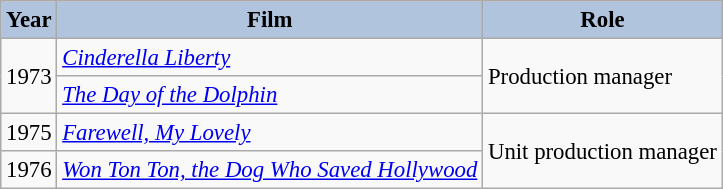<table class="wikitable" style="font-size:95%;">
<tr>
<th style="background:#B0C4DE;">Year</th>
<th style="background:#B0C4DE;">Film</th>
<th style="background:#B0C4DE;">Role</th>
</tr>
<tr>
<td rowspan=2>1973</td>
<td><em><a href='#'>Cinderella Liberty</a></em></td>
<td rowspan=2>Production manager</td>
</tr>
<tr>
<td><em><a href='#'>The Day of the Dolphin</a></em></td>
</tr>
<tr>
<td>1975</td>
<td><em><a href='#'>Farewell, My Lovely</a></em></td>
<td rowspan=2>Unit production manager</td>
</tr>
<tr>
<td>1976</td>
<td><em><a href='#'>Won Ton Ton, the Dog Who Saved Hollywood</a></em></td>
</tr>
</table>
